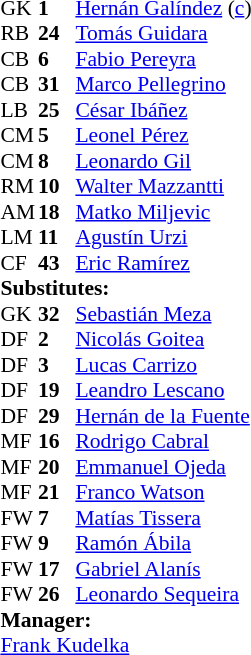<table style="font-size:90%; margin:0.2em auto;" cellspacing="0" cellpadding="0">
<tr>
<th width="25"></th>
<th width="25"></th>
</tr>
<tr>
<td>GK</td>
<td><strong>1</strong></td>
<td> <a href='#'>Hernán Galíndez</a> (<a href='#'>c</a>)</td>
</tr>
<tr>
<td>RB</td>
<td><strong>24</strong></td>
<td> <a href='#'>Tomás Guidara</a></td>
<td></td>
<td></td>
</tr>
<tr>
<td>CB</td>
<td><strong>6</strong></td>
<td> <a href='#'>Fabio Pereyra</a></td>
</tr>
<tr>
<td>CB</td>
<td><strong>31</strong></td>
<td> <a href='#'>Marco Pellegrino</a></td>
<td></td>
<td></td>
</tr>
<tr>
<td>LB</td>
<td><strong>25</strong></td>
<td> <a href='#'>César Ibáñez</a></td>
</tr>
<tr>
<td>CM</td>
<td><strong>5</strong></td>
<td> <a href='#'>Leonel Pérez</a></td>
<td></td>
<td></td>
</tr>
<tr>
<td>CM</td>
<td><strong>8</strong></td>
<td> <a href='#'>Leonardo Gil</a></td>
</tr>
<tr>
<td>RM</td>
<td><strong>10</strong></td>
<td> <a href='#'>Walter Mazzantti</a></td>
</tr>
<tr>
<td>AM</td>
<td><strong>18</strong></td>
<td> <a href='#'>Matko Miljevic</a></td>
<td></td>
</tr>
<tr>
<td>LM</td>
<td><strong>11</strong></td>
<td> <a href='#'>Agustín Urzi</a></td>
<td></td>
<td></td>
</tr>
<tr>
<td>CF</td>
<td><strong>43</strong></td>
<td> <a href='#'>Eric Ramírez</a></td>
<td></td>
<td></td>
</tr>
<tr>
<td colspan=3><strong>Substitutes:</strong></td>
</tr>
<tr>
<td>GK</td>
<td><strong>32</strong></td>
<td> <a href='#'>Sebastián Meza</a></td>
</tr>
<tr>
<td>DF</td>
<td><strong>2</strong></td>
<td> <a href='#'>Nicolás Goitea</a></td>
</tr>
<tr>
<td>DF</td>
<td><strong>3</strong></td>
<td> <a href='#'>Lucas Carrizo</a></td>
</tr>
<tr>
<td>DF</td>
<td><strong>19</strong></td>
<td> <a href='#'>Leandro Lescano</a></td>
</tr>
<tr>
<td>DF</td>
<td><strong>29</strong></td>
<td> <a href='#'>Hernán de la Fuente</a></td>
<td></td>
<td></td>
</tr>
<tr>
<td>MF</td>
<td><strong>16</strong></td>
<td> <a href='#'>Rodrigo Cabral</a></td>
</tr>
<tr>
<td>MF</td>
<td><strong>20</strong></td>
<td> <a href='#'>Emmanuel Ojeda</a></td>
</tr>
<tr>
<td>MF</td>
<td><strong>21</strong></td>
<td> <a href='#'>Franco Watson</a></td>
</tr>
<tr>
<td>FW</td>
<td><strong>7</strong></td>
<td> <a href='#'>Matías Tissera</a></td>
<td></td>
<td></td>
</tr>
<tr>
<td>FW</td>
<td><strong>9</strong></td>
<td> <a href='#'>Ramón Ábila</a></td>
<td></td>
<td></td>
</tr>
<tr>
<td>FW</td>
<td><strong>17</strong></td>
<td> <a href='#'>Gabriel Alanís</a></td>
<td></td>
<td></td>
</tr>
<tr>
<td>FW</td>
<td><strong>26</strong></td>
<td> <a href='#'>Leonardo Sequeira</a></td>
<td></td>
<td></td>
</tr>
<tr>
<td colspan=3><strong>Manager:</strong></td>
</tr>
<tr>
<td colspan="4"> <a href='#'>Frank Kudelka</a></td>
</tr>
</table>
